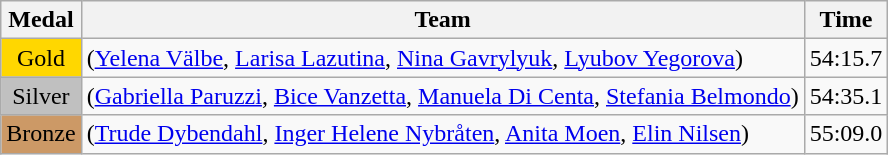<table class="wikitable">
<tr>
<th>Medal</th>
<th>Team</th>
<th>Time</th>
</tr>
<tr>
<td style="text-align:center;background-color:gold;">Gold</td>
<td> (<a href='#'>Yelena Välbe</a>, <a href='#'>Larisa Lazutina</a>, <a href='#'>Nina Gavrylyuk</a>, <a href='#'>Lyubov Yegorova</a>)</td>
<td>54:15.7</td>
</tr>
<tr>
<td style="text-align:center;background-color:silver;">Silver</td>
<td> (<a href='#'>Gabriella Paruzzi</a>, <a href='#'>Bice Vanzetta</a>, <a href='#'>Manuela Di Centa</a>, <a href='#'>Stefania Belmondo</a>)</td>
<td>54:35.1</td>
</tr>
<tr>
<td style="text-align:center;background-color:#CC9966;">Bronze</td>
<td> (<a href='#'>Trude Dybendahl</a>, <a href='#'>Inger Helene Nybråten</a>, <a href='#'>Anita Moen</a>, <a href='#'>Elin Nilsen</a>)</td>
<td>55:09.0</td>
</tr>
</table>
